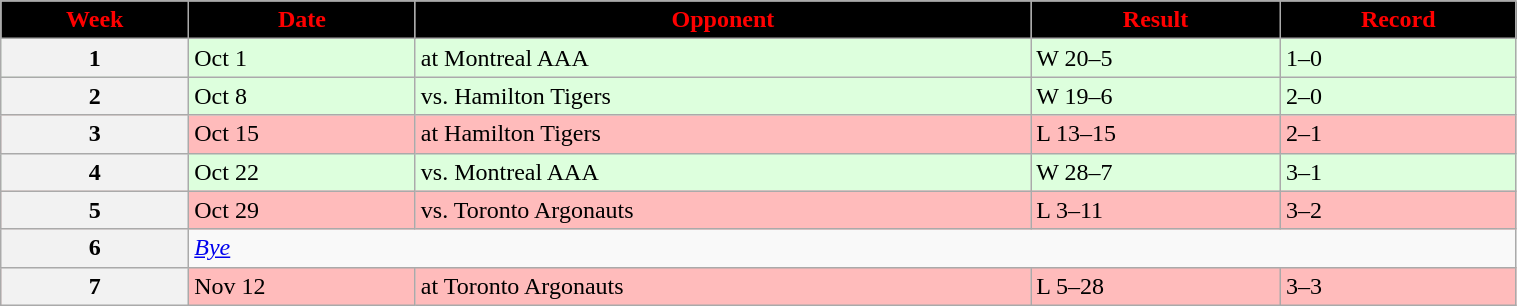<table class="wikitable" width="80%">
<tr align="center"  style="background:black;color:red;">
<td><strong>Week</strong></td>
<td><strong>Date</strong></td>
<td><strong>Opponent</strong></td>
<td><strong>Result</strong></td>
<td><strong>Record</strong></td>
</tr>
<tr style="background:#ddffdd">
<th>1</th>
<td>Oct 1</td>
<td>at Montreal AAA</td>
<td>W 20–5</td>
<td>1–0</td>
</tr>
<tr style="background:#ddffdd">
<th>2</th>
<td>Oct 8</td>
<td>vs. Hamilton Tigers</td>
<td>W 19–6</td>
<td>2–0</td>
</tr>
<tr style="background:#ffbbbb">
<th>3</th>
<td>Oct 15</td>
<td>at Hamilton Tigers</td>
<td>L 13–15</td>
<td>2–1</td>
</tr>
<tr style="background:#ddffdd">
<th>4</th>
<td>Oct 22</td>
<td>vs. Montreal AAA</td>
<td>W 28–7</td>
<td>3–1</td>
</tr>
<tr style="background:#ffbbbb">
<th>5</th>
<td>Oct 29</td>
<td>vs. Toronto Argonauts</td>
<td>L 3–11</td>
<td>3–2</td>
</tr>
<tr>
<th>6</th>
<td colspan=7><em><a href='#'>Bye</a></em></td>
</tr>
<tr style="background:#ffbbbb">
<th>7</th>
<td>Nov 12</td>
<td>at Toronto Argonauts</td>
<td>L 5–28</td>
<td>3–3</td>
</tr>
</table>
